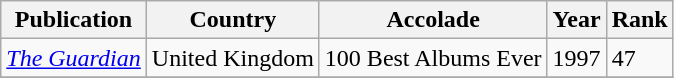<table class="wikitable">
<tr>
<th>Publication</th>
<th>Country</th>
<th>Accolade</th>
<th>Year</th>
<th>Rank</th>
</tr>
<tr>
<td><em><a href='#'>The Guardian</a></em></td>
<td>United Kingdom</td>
<td>100 Best Albums Ever</td>
<td>1997</td>
<td>47</td>
</tr>
<tr>
</tr>
</table>
